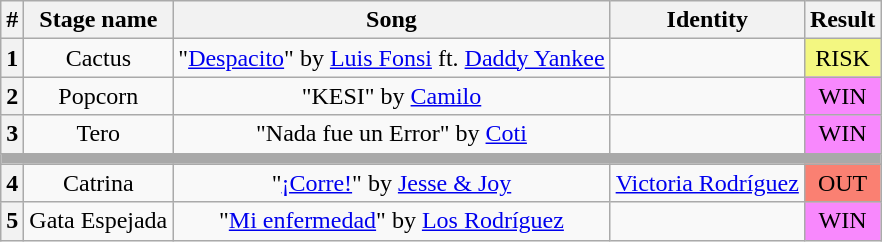<table class="wikitable plainrowheaders" style="text-align: center;">
<tr>
<th>#</th>
<th>Stage name</th>
<th>Song</th>
<th>Identity</th>
<th>Result</th>
</tr>
<tr>
<th><strong>1</strong></th>
<td>Cactus</td>
<td>"<a href='#'>Despacito</a>" by <a href='#'>Luis Fonsi</a> ft. <a href='#'>Daddy Yankee</a></td>
<td></td>
<td bgcolor="#F3F781">RISK</td>
</tr>
<tr>
<th><strong>2</strong></th>
<td>Popcorn</td>
<td>"KESI" by <a href='#'>Camilo</a></td>
<td></td>
<td bgcolor="#F888FD">WIN</td>
</tr>
<tr>
<th><strong>3</strong></th>
<td>Tero</td>
<td>"Nada fue un Error" by <a href='#'>Coti</a></td>
<td></td>
<td bgcolor="#F888FD">WIN</td>
</tr>
<tr>
<td colspan="5" style="background:darkgray"></td>
</tr>
<tr>
<th><strong>4</strong></th>
<td>Catrina</td>
<td>"<a href='#'>¡Corre!</a>" by <a href='#'>Jesse & Joy</a></td>
<td><a href='#'>Victoria Rodríguez</a></td>
<td bgcolor="salmon">OUT</td>
</tr>
<tr>
<th><strong>5</strong></th>
<td>Gata Espejada</td>
<td>"<a href='#'>Mi enfermedad</a>" by <a href='#'>Los Rodríguez</a></td>
<td></td>
<td bgcolor="#F888FD">WIN</td>
</tr>
</table>
